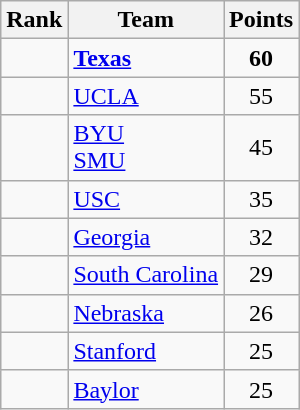<table class="wikitable sortable" style="text-align:center">
<tr>
<th>Rank</th>
<th>Team</th>
<th>Points</th>
</tr>
<tr>
<td></td>
<td align="left"><strong><a href='#'>Texas</a></strong></td>
<td><strong>60</strong></td>
</tr>
<tr>
<td></td>
<td align="left"><a href='#'>UCLA</a></td>
<td>55</td>
</tr>
<tr>
<td></td>
<td align="left"><a href='#'>BYU</a><br><a href='#'>SMU</a></td>
<td>45</td>
</tr>
<tr>
<td></td>
<td align="left"><a href='#'>USC</a></td>
<td>35</td>
</tr>
<tr>
<td></td>
<td align="left"><a href='#'>Georgia</a></td>
<td>32</td>
</tr>
<tr>
<td></td>
<td align="left"><a href='#'>South Carolina</a></td>
<td>29</td>
</tr>
<tr>
<td></td>
<td align="left"><a href='#'>Nebraska</a></td>
<td>26</td>
</tr>
<tr>
<td></td>
<td align="left"><a href='#'>Stanford</a></td>
<td>25</td>
</tr>
<tr>
<td></td>
<td align="left"><a href='#'>Baylor</a></td>
<td>25</td>
</tr>
</table>
